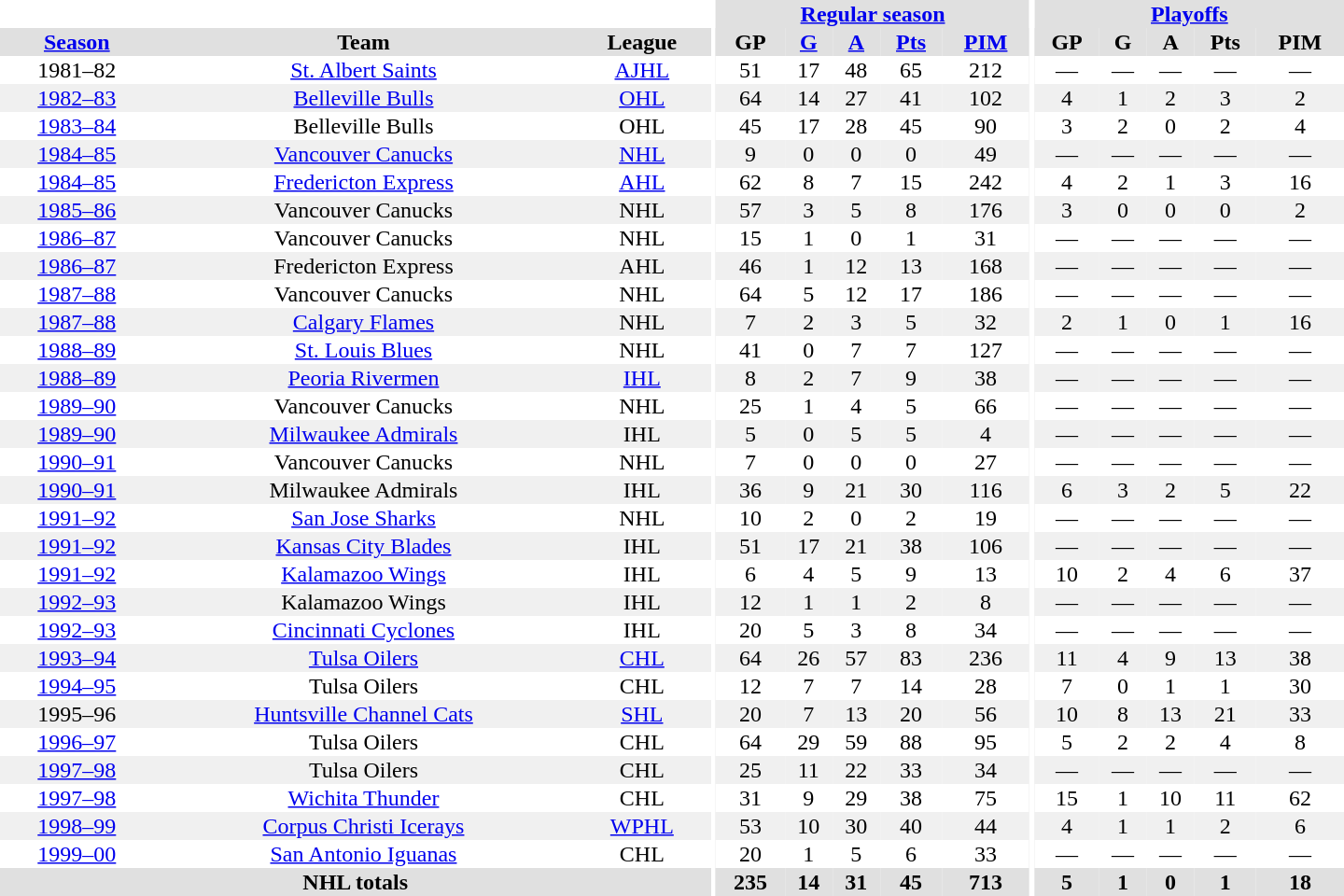<table border="0" cellpadding="1" cellspacing="0" style="text-align:center; width:60em">
<tr bgcolor="#e0e0e0">
<th colspan="3" bgcolor="#ffffff"></th>
<th rowspan="100" bgcolor="#ffffff"></th>
<th colspan="5"><a href='#'>Regular season</a></th>
<th rowspan="100" bgcolor="#ffffff"></th>
<th colspan="5"><a href='#'>Playoffs</a></th>
</tr>
<tr bgcolor="#e0e0e0">
<th><a href='#'>Season</a></th>
<th>Team</th>
<th>League</th>
<th>GP</th>
<th><a href='#'>G</a></th>
<th><a href='#'>A</a></th>
<th><a href='#'>Pts</a></th>
<th><a href='#'>PIM</a></th>
<th>GP</th>
<th>G</th>
<th>A</th>
<th>Pts</th>
<th>PIM</th>
</tr>
<tr>
<td>1981–82</td>
<td><a href='#'>St. Albert Saints</a></td>
<td><a href='#'>AJHL</a></td>
<td>51</td>
<td>17</td>
<td>48</td>
<td>65</td>
<td>212</td>
<td>—</td>
<td>—</td>
<td>—</td>
<td>—</td>
<td>—</td>
</tr>
<tr bgcolor="#f0f0f0">
<td><a href='#'>1982–83</a></td>
<td><a href='#'>Belleville Bulls</a></td>
<td><a href='#'>OHL</a></td>
<td>64</td>
<td>14</td>
<td>27</td>
<td>41</td>
<td>102</td>
<td>4</td>
<td>1</td>
<td>2</td>
<td>3</td>
<td>2</td>
</tr>
<tr>
<td><a href='#'>1983–84</a></td>
<td>Belleville Bulls</td>
<td>OHL</td>
<td>45</td>
<td>17</td>
<td>28</td>
<td>45</td>
<td>90</td>
<td>3</td>
<td>2</td>
<td>0</td>
<td>2</td>
<td>4</td>
</tr>
<tr bgcolor="#f0f0f0">
<td><a href='#'>1984–85</a></td>
<td><a href='#'>Vancouver Canucks</a></td>
<td><a href='#'>NHL</a></td>
<td>9</td>
<td>0</td>
<td>0</td>
<td>0</td>
<td>49</td>
<td>—</td>
<td>—</td>
<td>—</td>
<td>—</td>
<td>—</td>
</tr>
<tr>
<td><a href='#'>1984–85</a></td>
<td><a href='#'>Fredericton Express</a></td>
<td><a href='#'>AHL</a></td>
<td>62</td>
<td>8</td>
<td>7</td>
<td>15</td>
<td>242</td>
<td>4</td>
<td>2</td>
<td>1</td>
<td>3</td>
<td>16</td>
</tr>
<tr bgcolor="#f0f0f0">
<td><a href='#'>1985–86</a></td>
<td>Vancouver Canucks</td>
<td>NHL</td>
<td>57</td>
<td>3</td>
<td>5</td>
<td>8</td>
<td>176</td>
<td>3</td>
<td>0</td>
<td>0</td>
<td>0</td>
<td>2</td>
</tr>
<tr>
<td><a href='#'>1986–87</a></td>
<td>Vancouver Canucks</td>
<td>NHL</td>
<td>15</td>
<td>1</td>
<td>0</td>
<td>1</td>
<td>31</td>
<td>—</td>
<td>—</td>
<td>—</td>
<td>—</td>
<td>—</td>
</tr>
<tr bgcolor="#f0f0f0">
<td><a href='#'>1986–87</a></td>
<td>Fredericton Express</td>
<td>AHL</td>
<td>46</td>
<td>1</td>
<td>12</td>
<td>13</td>
<td>168</td>
<td>—</td>
<td>—</td>
<td>—</td>
<td>—</td>
<td>—</td>
</tr>
<tr>
<td><a href='#'>1987–88</a></td>
<td>Vancouver Canucks</td>
<td>NHL</td>
<td>64</td>
<td>5</td>
<td>12</td>
<td>17</td>
<td>186</td>
<td>—</td>
<td>—</td>
<td>—</td>
<td>—</td>
<td>—</td>
</tr>
<tr bgcolor="#f0f0f0">
<td><a href='#'>1987–88</a></td>
<td><a href='#'>Calgary Flames</a></td>
<td>NHL</td>
<td>7</td>
<td>2</td>
<td>3</td>
<td>5</td>
<td>32</td>
<td>2</td>
<td>1</td>
<td>0</td>
<td>1</td>
<td>16</td>
</tr>
<tr>
<td><a href='#'>1988–89</a></td>
<td><a href='#'>St. Louis Blues</a></td>
<td>NHL</td>
<td>41</td>
<td>0</td>
<td>7</td>
<td>7</td>
<td>127</td>
<td>—</td>
<td>—</td>
<td>—</td>
<td>—</td>
<td>—</td>
</tr>
<tr bgcolor="#f0f0f0">
<td><a href='#'>1988–89</a></td>
<td><a href='#'>Peoria Rivermen</a></td>
<td><a href='#'>IHL</a></td>
<td>8</td>
<td>2</td>
<td>7</td>
<td>9</td>
<td>38</td>
<td>—</td>
<td>—</td>
<td>—</td>
<td>—</td>
<td>—</td>
</tr>
<tr>
<td><a href='#'>1989–90</a></td>
<td>Vancouver Canucks</td>
<td>NHL</td>
<td>25</td>
<td>1</td>
<td>4</td>
<td>5</td>
<td>66</td>
<td>—</td>
<td>—</td>
<td>—</td>
<td>—</td>
<td>—</td>
</tr>
<tr bgcolor="#f0f0f0">
<td><a href='#'>1989–90</a></td>
<td><a href='#'>Milwaukee Admirals</a></td>
<td>IHL</td>
<td>5</td>
<td>0</td>
<td>5</td>
<td>5</td>
<td>4</td>
<td>—</td>
<td>—</td>
<td>—</td>
<td>—</td>
<td>—</td>
</tr>
<tr>
<td><a href='#'>1990–91</a></td>
<td>Vancouver Canucks</td>
<td>NHL</td>
<td>7</td>
<td>0</td>
<td>0</td>
<td>0</td>
<td>27</td>
<td>—</td>
<td>—</td>
<td>—</td>
<td>—</td>
<td>—</td>
</tr>
<tr bgcolor="#f0f0f0">
<td><a href='#'>1990–91</a></td>
<td>Milwaukee Admirals</td>
<td>IHL</td>
<td>36</td>
<td>9</td>
<td>21</td>
<td>30</td>
<td>116</td>
<td>6</td>
<td>3</td>
<td>2</td>
<td>5</td>
<td>22</td>
</tr>
<tr>
<td><a href='#'>1991–92</a></td>
<td><a href='#'>San Jose Sharks</a></td>
<td>NHL</td>
<td>10</td>
<td>2</td>
<td>0</td>
<td>2</td>
<td>19</td>
<td>—</td>
<td>—</td>
<td>—</td>
<td>—</td>
<td>—</td>
</tr>
<tr bgcolor="#f0f0f0">
<td><a href='#'>1991–92</a></td>
<td><a href='#'>Kansas City Blades</a></td>
<td>IHL</td>
<td>51</td>
<td>17</td>
<td>21</td>
<td>38</td>
<td>106</td>
<td>—</td>
<td>—</td>
<td>—</td>
<td>—</td>
<td>—</td>
</tr>
<tr>
<td><a href='#'>1991–92</a></td>
<td><a href='#'>Kalamazoo Wings</a></td>
<td>IHL</td>
<td>6</td>
<td>4</td>
<td>5</td>
<td>9</td>
<td>13</td>
<td>10</td>
<td>2</td>
<td>4</td>
<td>6</td>
<td>37</td>
</tr>
<tr bgcolor="#f0f0f0">
<td><a href='#'>1992–93</a></td>
<td>Kalamazoo Wings</td>
<td>IHL</td>
<td>12</td>
<td>1</td>
<td>1</td>
<td>2</td>
<td>8</td>
<td>—</td>
<td>—</td>
<td>—</td>
<td>—</td>
<td>—</td>
</tr>
<tr>
<td><a href='#'>1992–93</a></td>
<td><a href='#'>Cincinnati Cyclones</a></td>
<td>IHL</td>
<td>20</td>
<td>5</td>
<td>3</td>
<td>8</td>
<td>34</td>
<td>—</td>
<td>—</td>
<td>—</td>
<td>—</td>
<td>—</td>
</tr>
<tr bgcolor="#f0f0f0">
<td><a href='#'>1993–94</a></td>
<td><a href='#'>Tulsa Oilers</a></td>
<td><a href='#'>CHL</a></td>
<td>64</td>
<td>26</td>
<td>57</td>
<td>83</td>
<td>236</td>
<td>11</td>
<td>4</td>
<td>9</td>
<td>13</td>
<td>38</td>
</tr>
<tr>
<td><a href='#'>1994–95</a></td>
<td>Tulsa Oilers</td>
<td>CHL</td>
<td>12</td>
<td>7</td>
<td>7</td>
<td>14</td>
<td>28</td>
<td>7</td>
<td>0</td>
<td>1</td>
<td>1</td>
<td>30</td>
</tr>
<tr bgcolor="#f0f0f0">
<td>1995–96</td>
<td><a href='#'>Huntsville Channel Cats</a></td>
<td><a href='#'>SHL</a></td>
<td>20</td>
<td>7</td>
<td>13</td>
<td>20</td>
<td>56</td>
<td>10</td>
<td>8</td>
<td>13</td>
<td>21</td>
<td>33</td>
</tr>
<tr>
<td><a href='#'>1996–97</a></td>
<td>Tulsa Oilers</td>
<td>CHL</td>
<td>64</td>
<td>29</td>
<td>59</td>
<td>88</td>
<td>95</td>
<td>5</td>
<td>2</td>
<td>2</td>
<td>4</td>
<td>8</td>
</tr>
<tr bgcolor="#f0f0f0">
<td><a href='#'>1997–98</a></td>
<td>Tulsa Oilers</td>
<td>CHL</td>
<td>25</td>
<td>11</td>
<td>22</td>
<td>33</td>
<td>34</td>
<td>—</td>
<td>—</td>
<td>—</td>
<td>—</td>
<td>—</td>
</tr>
<tr>
<td><a href='#'>1997–98</a></td>
<td><a href='#'>Wichita Thunder</a></td>
<td>CHL</td>
<td>31</td>
<td>9</td>
<td>29</td>
<td>38</td>
<td>75</td>
<td>15</td>
<td>1</td>
<td>10</td>
<td>11</td>
<td>62</td>
</tr>
<tr bgcolor="#f0f0f0">
<td><a href='#'>1998–99</a></td>
<td><a href='#'>Corpus Christi Icerays</a></td>
<td><a href='#'>WPHL</a></td>
<td>53</td>
<td>10</td>
<td>30</td>
<td>40</td>
<td>44</td>
<td>4</td>
<td>1</td>
<td>1</td>
<td>2</td>
<td>6</td>
</tr>
<tr>
<td><a href='#'>1999–00</a></td>
<td><a href='#'>San Antonio Iguanas</a></td>
<td>CHL</td>
<td>20</td>
<td>1</td>
<td>5</td>
<td>6</td>
<td>33</td>
<td>—</td>
<td>—</td>
<td>—</td>
<td>—</td>
<td>—</td>
</tr>
<tr bgcolor="#e0e0e0">
<th colspan="3">NHL totals</th>
<th>235</th>
<th>14</th>
<th>31</th>
<th>45</th>
<th>713</th>
<th>5</th>
<th>1</th>
<th>0</th>
<th>1</th>
<th>18</th>
</tr>
</table>
